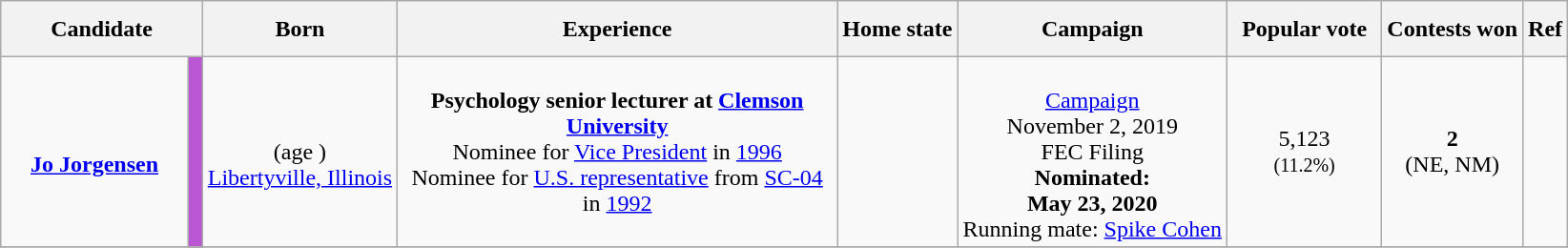<table class="wikitable" style="text-align:center;">
<tr>
<th colspan="2" style="padding:10px; width:120px; ">Candidate</th>
<th>Born</th>
<th style="width:300px;" class="unsortable">Experience</th>
<th>Home state</th>
<th>Campaign</th>
<th style="padding:10px;">Popular vote</th>
<th>Contests won</th>
<th class="unsortable">Ref</th>
</tr>
<tr>
<td data-sort-value="Jorgensen, Jo"><br><strong><a href='#'>Jo Jorgensen</a></strong></td>
<td style="background:#BA55D3;"></td>
<td><br> (age )<br><a href='#'>Libertyville, Illinois</a></td>
<td><strong>Psychology senior lecturer at <a href='#'>Clemson University</a></strong><br>Nominee for <a href='#'>Vice President</a> in <a href='#'>1996</a><br>Nominee for <a href='#'>U.S. representative</a> from <a href='#'>SC-04</a> in <a href='#'>1992</a></td>
<td></td>
<td><br><a href='#'>Campaign</a><br>November 2, 2019<br>FEC Filing <br><strong>Nominated:</strong><br><strong>May 23, 2020</strong><br>Running mate: <a href='#'>Spike Cohen</a></td>
<td data-sort-value="5123">5,123<br><small>(11.2%)</small></td>
<td data-sort-value="2"><strong>2</strong><br>(NE, NM)</td>
<td></td>
</tr>
<tr>
</tr>
</table>
